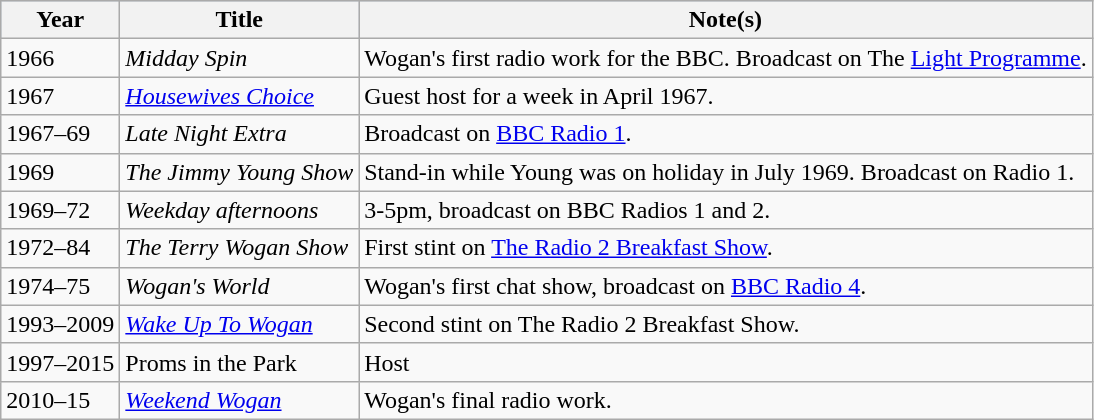<table class="wikitable">
<tr style="background:#b0c4de; text-align:center;">
<th>Year</th>
<th>Title</th>
<th>Note(s)</th>
</tr>
<tr>
<td>1966</td>
<td><em>Midday Spin</em></td>
<td>Wogan's first radio work for the BBC. Broadcast on The <a href='#'>Light Programme</a>.</td>
</tr>
<tr>
<td>1967</td>
<td><em><a href='#'>Housewives Choice</a></em></td>
<td>Guest host for a week in April 1967.</td>
</tr>
<tr>
<td>1967–69</td>
<td><em>Late Night Extra</em></td>
<td>Broadcast on <a href='#'>BBC Radio 1</a>.</td>
</tr>
<tr>
<td>1969</td>
<td><em>The Jimmy Young Show</em></td>
<td>Stand-in while Young was on holiday in July 1969. Broadcast on Radio 1.</td>
</tr>
<tr>
<td>1969–72</td>
<td><em>Weekday afternoons</em></td>
<td>3-5pm, broadcast on BBC Radios 1 and 2.</td>
</tr>
<tr>
<td>1972–84</td>
<td><em>The Terry Wogan Show</em></td>
<td>First stint on <a href='#'>The Radio 2 Breakfast Show</a>.</td>
</tr>
<tr>
<td>1974–75</td>
<td><em>Wogan's World</em></td>
<td>Wogan's first chat show, broadcast on <a href='#'>BBC Radio 4</a>.</td>
</tr>
<tr>
<td>1993–2009</td>
<td><em><a href='#'>Wake Up To Wogan</a></em></td>
<td>Second stint on The Radio 2 Breakfast Show.</td>
</tr>
<tr>
<td>1997–2015</td>
<td>Proms in the Park</td>
<td>Host</td>
</tr>
<tr>
<td>2010–15</td>
<td><em><a href='#'>Weekend Wogan</a></em></td>
<td>Wogan's final radio work.</td>
</tr>
</table>
